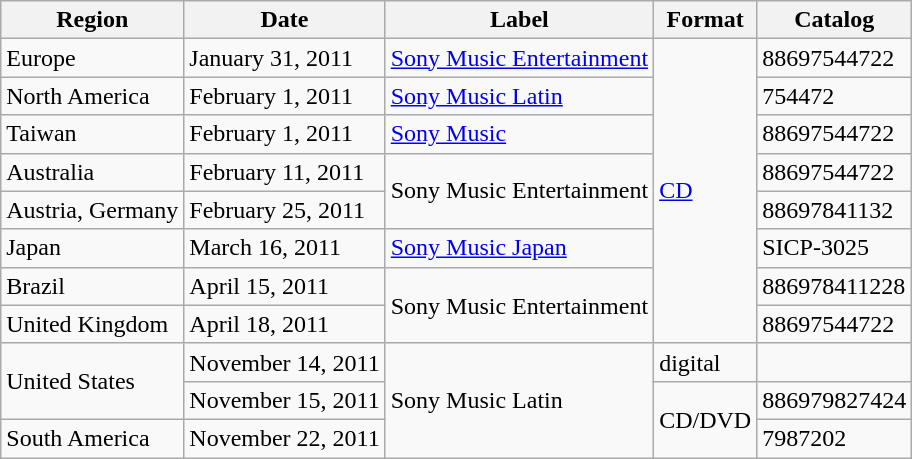<table class="wikitable">
<tr>
<th>Region</th>
<th>Date</th>
<th>Label</th>
<th>Format</th>
<th>Catalog</th>
</tr>
<tr>
<td>Europe</td>
<td>January 31, 2011</td>
<td><a href='#'>Sony Music Entertainment</a></td>
<td rowspan="8"><a href='#'>CD</a></td>
<td>88697544722</td>
</tr>
<tr>
<td>North America</td>
<td>February 1, 2011</td>
<td><a href='#'>Sony Music Latin</a></td>
<td>754472</td>
</tr>
<tr>
<td>Taiwan</td>
<td>February 1, 2011</td>
<td><a href='#'>Sony Music</a></td>
<td>88697544722</td>
</tr>
<tr>
<td>Australia</td>
<td>February 11, 2011</td>
<td rowspan="2">Sony Music Entertainment</td>
<td>88697544722</td>
</tr>
<tr>
<td>Austria, Germany</td>
<td>February 25, 2011</td>
<td>88697841132</td>
</tr>
<tr>
<td>Japan</td>
<td>March 16, 2011</td>
<td><a href='#'>Sony Music Japan</a></td>
<td>SICP-3025</td>
</tr>
<tr>
<td>Brazil</td>
<td>April 15, 2011</td>
<td rowspan="2">Sony Music Entertainment</td>
<td>886978411228</td>
</tr>
<tr>
<td>United Kingdom</td>
<td>April 18, 2011</td>
<td>88697544722</td>
</tr>
<tr>
<td rowspan="2">United States</td>
<td>November 14, 2011</td>
<td rowspan="3">Sony Music Latin</td>
<td>digital</td>
<td></td>
</tr>
<tr>
<td>November 15, 2011</td>
<td rowspan="2">CD/DVD</td>
<td>886979827424</td>
</tr>
<tr>
<td>South America</td>
<td>November 22, 2011</td>
<td>7987202</td>
</tr>
</table>
